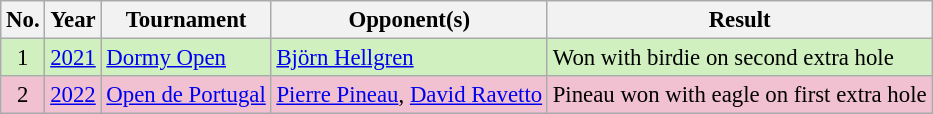<table class="wikitable" style="font-size:95%;">
<tr>
<th>No.</th>
<th>Year</th>
<th>Tournament</th>
<th>Opponent(s)</th>
<th>Result</th>
</tr>
<tr style="background:#D0F0C0;">
<td align=center>1</td>
<td><a href='#'>2021</a></td>
<td><a href='#'>Dormy Open</a></td>
<td> <a href='#'>Björn Hellgren</a></td>
<td>Won with birdie on second extra hole</td>
</tr>
<tr style="background:#F2C1D1;">
<td align=center>2</td>
<td><a href='#'>2022</a></td>
<td><a href='#'>Open de Portugal</a></td>
<td> <a href='#'>Pierre Pineau</a>,  <a href='#'>David Ravetto</a></td>
<td>Pineau won with eagle on first extra hole</td>
</tr>
</table>
